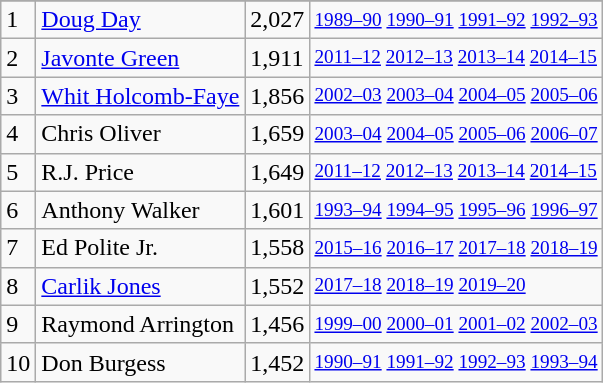<table class="wikitable">
<tr>
</tr>
<tr>
<td>1</td>
<td><a href='#'>Doug Day</a></td>
<td>2,027</td>
<td style="font-size:80%;"><a href='#'>1989–90</a> <a href='#'>1990–91</a> <a href='#'>1991–92</a> <a href='#'>1992–93</a></td>
</tr>
<tr>
<td>2</td>
<td><a href='#'>Javonte Green</a></td>
<td>1,911</td>
<td style="font-size:80%;"><a href='#'>2011–12</a> <a href='#'>2012–13</a> <a href='#'>2013–14</a> <a href='#'>2014–15</a></td>
</tr>
<tr>
<td>3</td>
<td><a href='#'>Whit Holcomb-Faye</a></td>
<td>1,856</td>
<td style="font-size:80%;"><a href='#'>2002–03</a> <a href='#'>2003–04</a> <a href='#'>2004–05</a> <a href='#'>2005–06</a></td>
</tr>
<tr>
<td>4</td>
<td>Chris Oliver</td>
<td>1,659</td>
<td style="font-size:80%;"><a href='#'>2003–04</a> <a href='#'>2004–05</a> <a href='#'>2005–06</a> <a href='#'>2006–07</a></td>
</tr>
<tr>
<td>5</td>
<td>R.J. Price</td>
<td>1,649</td>
<td style="font-size:80%;"><a href='#'>2011–12</a> <a href='#'>2012–13</a> <a href='#'>2013–14</a> <a href='#'>2014–15</a></td>
</tr>
<tr>
<td>6</td>
<td>Anthony Walker</td>
<td>1,601</td>
<td style="font-size:80%;"><a href='#'>1993–94</a> <a href='#'>1994–95</a> <a href='#'>1995–96</a> <a href='#'>1996–97</a></td>
</tr>
<tr>
<td>7</td>
<td>Ed Polite Jr.</td>
<td>1,558</td>
<td style="font-size:80%;"><a href='#'>2015–16</a> <a href='#'>2016–17</a> <a href='#'>2017–18</a> <a href='#'>2018–19</a></td>
</tr>
<tr>
<td>8</td>
<td><a href='#'>Carlik Jones</a></td>
<td>1,552</td>
<td style="font-size:80%;"><a href='#'>2017–18</a> <a href='#'>2018–19</a> <a href='#'>2019–20</a></td>
</tr>
<tr>
<td>9</td>
<td>Raymond Arrington</td>
<td>1,456</td>
<td style="font-size:80%;"><a href='#'>1999–00</a> <a href='#'>2000–01</a> <a href='#'>2001–02</a> <a href='#'>2002–03</a></td>
</tr>
<tr>
<td>10</td>
<td>Don Burgess</td>
<td>1,452</td>
<td style="font-size:80%;"><a href='#'>1990–91</a> <a href='#'>1991–92</a> <a href='#'>1992–93</a> <a href='#'>1993–94</a></td>
</tr>
</table>
